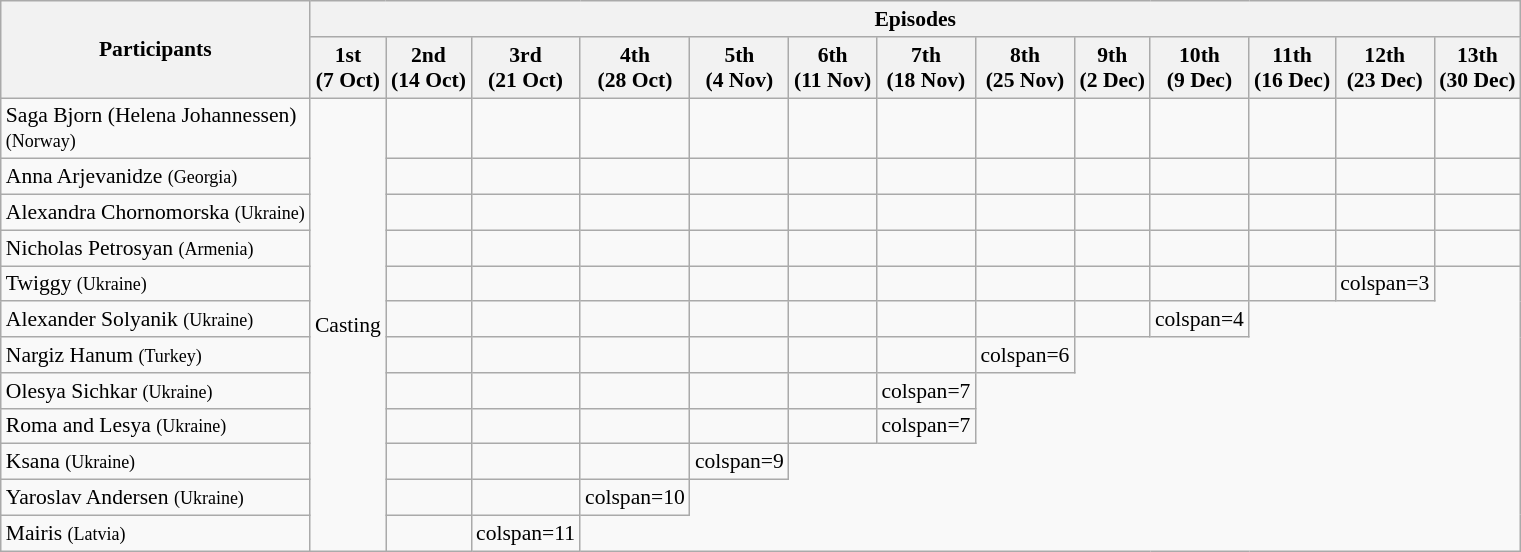<table class="wikitable" style="font-size:90%;">
<tr>
<th rowspan=2>Participants</th>
<th colspan=13>Episodes</th>
</tr>
<tr>
<th>1st<br>(7 Oct)</th>
<th>2nd<br>(14 Oct)</th>
<th>3rd<br>(21 Oct)</th>
<th>4th<br>(28 Oct)</th>
<th>5th<br>(4 Nov)</th>
<th>6th<br>(11 Nov)</th>
<th>7th<br>(18 Nov)</th>
<th>8th<br>(25 Nov)</th>
<th>9th<br>(2 Dec)</th>
<th>10th<br>(9 Dec)</th>
<th>11th<br>(16 Dec)</th>
<th>12th<br>(23 Dec)</th>
<th>13th<br>(30 Dec)</th>
</tr>
<tr>
<td>Saga Bjorn (Helena Johannessen)<br><small>(Norway)</small></td>
<td rowspan="12">Casting</td>
<td></td>
<td></td>
<td></td>
<td></td>
<td></td>
<td></td>
<td></td>
<td></td>
<td></td>
<td></td>
<td></td>
<td></td>
</tr>
<tr>
<td>Anna Arjevanidze <small>(Georgia)</small></td>
<td></td>
<td></td>
<td></td>
<td></td>
<td></td>
<td></td>
<td></td>
<td></td>
<td></td>
<td></td>
<td></td>
<td></td>
</tr>
<tr>
<td>Alexandra Chornomorska <small>(Ukraine)</small></td>
<td></td>
<td></td>
<td></td>
<td></td>
<td></td>
<td></td>
<td></td>
<td></td>
<td></td>
<td></td>
<td></td>
<td></td>
</tr>
<tr>
<td>Nicholas Petrosyan <small>(Armenia)</small></td>
<td></td>
<td></td>
<td></td>
<td></td>
<td></td>
<td></td>
<td></td>
<td></td>
<td></td>
<td></td>
<td></td>
<td></td>
</tr>
<tr>
<td>Twiggy <small>(Ukraine)</small></td>
<td></td>
<td></td>
<td></td>
<td></td>
<td></td>
<td></td>
<td></td>
<td></td>
<td></td>
<td></td>
<td>colspan=3 </td>
</tr>
<tr>
<td>Alexander Solyanik <small>(Ukraine)</small></td>
<td></td>
<td></td>
<td></td>
<td></td>
<td></td>
<td></td>
<td></td>
<td></td>
<td>colspan=4 </td>
</tr>
<tr>
<td>Nargiz Hanum <small>(Turkey)</small></td>
<td></td>
<td></td>
<td></td>
<td></td>
<td></td>
<td></td>
<td>colspan=6 </td>
</tr>
<tr>
<td>Olesya Sichkar <small>(Ukraine)</small></td>
<td></td>
<td></td>
<td></td>
<td></td>
<td></td>
<td>colspan=7 </td>
</tr>
<tr>
<td>Roma and Lesya <small>(Ukraine) </small></td>
<td></td>
<td></td>
<td></td>
<td></td>
<td></td>
<td>colspan=7 </td>
</tr>
<tr>
<td>Ksana <small>(Ukraine)</small></td>
<td></td>
<td></td>
<td></td>
<td>colspan=9 </td>
</tr>
<tr>
<td>Yaroslav Andersen <small>(Ukraine)</small></td>
<td></td>
<td></td>
<td>colspan=10 </td>
</tr>
<tr>
<td>Mairis <small>(Latvia)</small></td>
<td></td>
<td>colspan=11 </td>
</tr>
</table>
